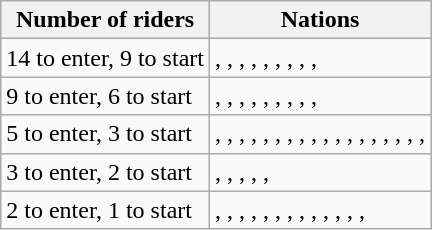<table class="wikitable">
<tr>
<th>Number of riders</th>
<th>Nations</th>
</tr>
<tr>
<td>14 to enter, 9 to start</td>
<td>, , , , , , , , , </td>
</tr>
<tr>
<td>9 to enter, 6 to start</td>
<td>, , , , , , , , , </td>
</tr>
<tr>
<td>5 to enter, 3 to start</td>
<td>, , , , , , , , , , , , , , , , , , </td>
</tr>
<tr>
<td>3 to enter, 2 to start</td>
<td>, , , , , </td>
</tr>
<tr>
<td>2 to enter, 1 to start</td>
<td>, , , , , , , , , , , , , </td>
</tr>
</table>
